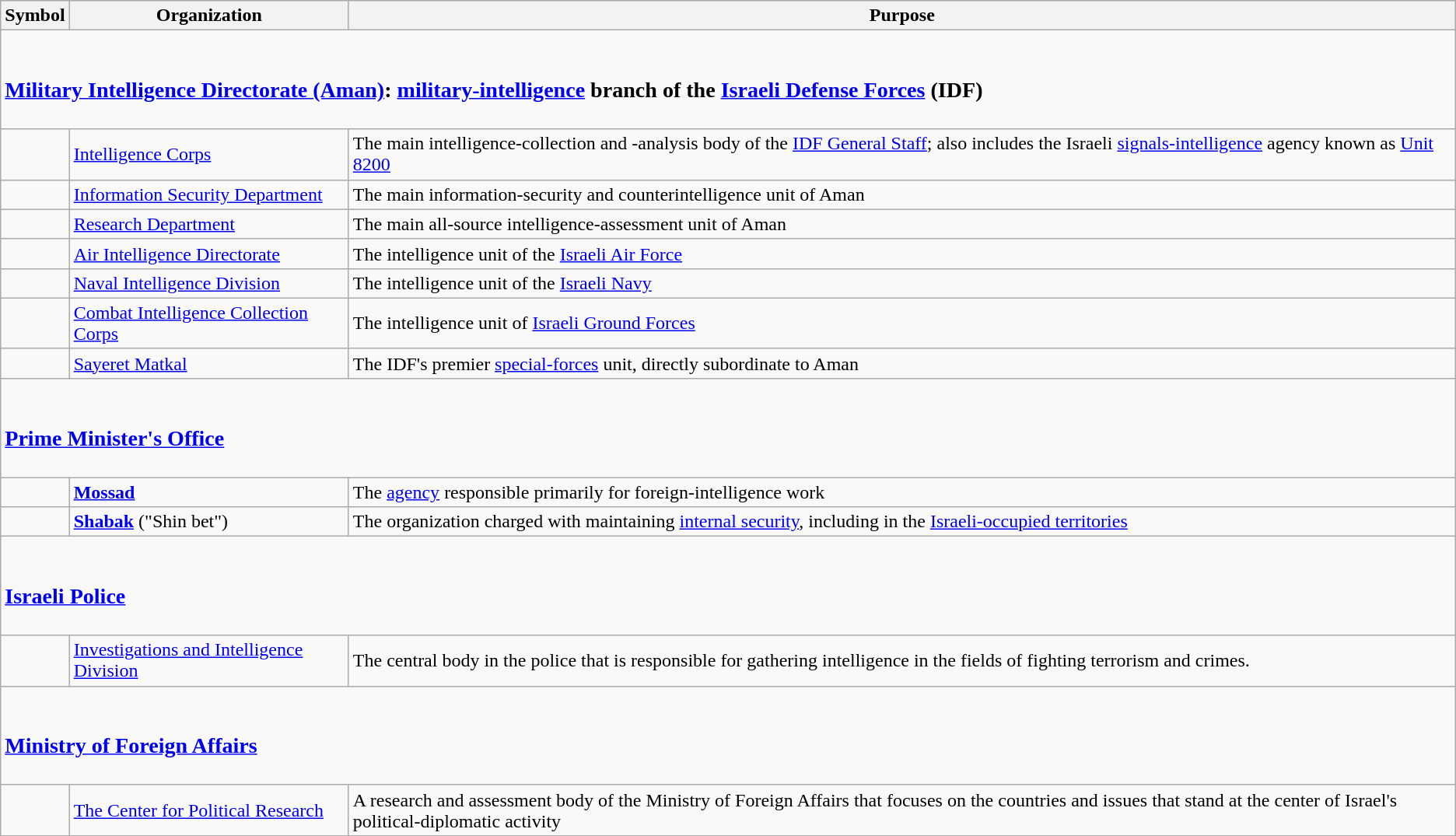<table class="wikitable">
<tr>
<th>Symbol</th>
<th>Organization</th>
<th>Purpose</th>
</tr>
<tr>
<td colspan="3"><br><h3><a href='#'>Military Intelligence Directorate (Aman)</a>: <a href='#'>military-intelligence</a> branch of the <a href='#'>Israeli Defense Forces</a> (IDF)</h3></td>
</tr>
<tr>
<td></td>
<td><a href='#'>Intelligence Corps</a></td>
<td>The main intelligence-collection and -analysis body of the <a href='#'>IDF General Staff</a>; also includes the Israeli <a href='#'>signals-intelligence</a> agency known as <a href='#'>Unit 8200</a></td>
</tr>
<tr>
<td></td>
<td><a href='#'>Information Security Department</a></td>
<td>The main information-security and counterintelligence unit of Aman</td>
</tr>
<tr>
<td></td>
<td><a href='#'>Research Department</a></td>
<td>The main all-source intelligence-assessment unit of Aman</td>
</tr>
<tr>
<td></td>
<td><a href='#'>Air Intelligence Directorate</a></td>
<td>The intelligence unit of the <a href='#'>Israeli Air Force</a></td>
</tr>
<tr>
<td></td>
<td><a href='#'>Naval Intelligence Division</a></td>
<td>The intelligence unit of the <a href='#'>Israeli Navy</a></td>
</tr>
<tr>
<td></td>
<td><a href='#'>Combat Intelligence Collection Corps</a></td>
<td>The intelligence unit of <a href='#'>Israeli Ground Forces</a></td>
</tr>
<tr>
<td></td>
<td><a href='#'>Sayeret Matkal</a></td>
<td>The IDF's premier <a href='#'>special-forces</a> unit, directly subordinate to Aman</td>
</tr>
<tr>
<td colspan="3"><br><h3><a href='#'>Prime Minister's Office</a></h3></td>
</tr>
<tr>
<td></td>
<td><strong><a href='#'>Mossad</a></strong></td>
<td>The <a href='#'>agency</a> responsible primarily for foreign-intelligence work</td>
</tr>
<tr>
<td></td>
<td><strong><a href='#'>Shabak</a></strong> ("Shin bet")</td>
<td>The organization charged with maintaining <a href='#'>internal security</a>, including in the <a href='#'>Israeli-occupied territories</a></td>
</tr>
<tr>
<td colspan="3"><br><h3><a href='#'>Israeli Police</a></h3></td>
</tr>
<tr>
<td></td>
<td><a href='#'>Investigations and Intelligence Division</a></td>
<td>The central body in the police that is responsible for gathering intelligence in the fields of fighting terrorism and crimes.</td>
</tr>
<tr>
<td colspan="3"><br><h3><a href='#'>Ministry of Foreign Affairs</a></h3></td>
</tr>
<tr>
<td></td>
<td><a href='#'>The Center for Political Research</a></td>
<td>A research and assessment body of the Ministry of Foreign Affairs that focuses on the countries and issues that stand at the center of Israel's political-diplomatic activity</td>
</tr>
</table>
